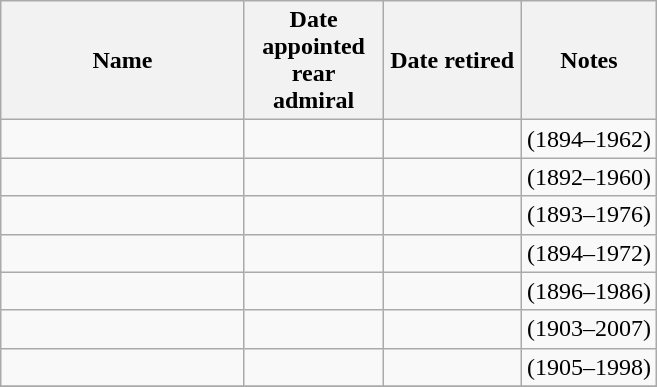<table class="wikitable sortable">
<tr>
<th width = 155>Name</th>
<th width = 85>Date appointed rear admiral</th>
<th class="unsortable" width = 85>Date retired</th>
<th class="unsortable">Notes</th>
</tr>
<tr valign=top>
<td></td>
<td align="right">  </td>
<td align="right">  </td>
<td>(1894–1962)</td>
</tr>
<tr valign=top>
<td></td>
<td align="right">  </td>
<td align="right">  </td>
<td>(1892–1960)</td>
</tr>
<tr valign=top>
<td></td>
<td align="right">  </td>
<td align="right">  </td>
<td>(1893–1976)</td>
</tr>
<tr valign=top>
<td></td>
<td align="right">  </td>
<td align="right">  </td>
<td>(1894–1972)</td>
</tr>
<tr valign=top>
<td></td>
<td align="right">  </td>
<td align="right">  </td>
<td>(1896–1986)</td>
</tr>
<tr valign=top>
<td></td>
<td align="right">  </td>
<td align="right">  </td>
<td>(1903–2007)</td>
</tr>
<tr valign=top>
<td></td>
<td align="right">  </td>
<td align="right">  </td>
<td>(1905–1998)</td>
</tr>
<tr>
</tr>
</table>
